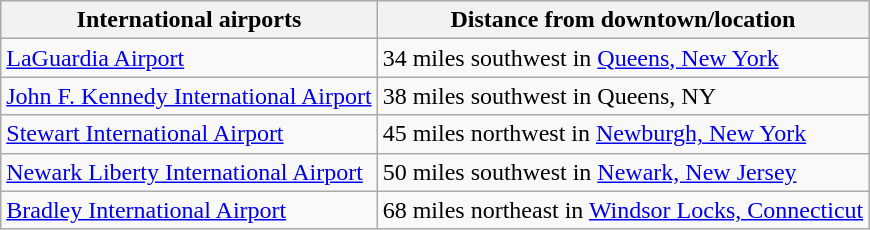<table class="wikitable">
<tr>
<th>International airports</th>
<th>Distance from downtown/location</th>
</tr>
<tr>
<td><a href='#'>LaGuardia Airport</a></td>
<td>34 miles southwest in <a href='#'>Queens, New York</a></td>
</tr>
<tr>
<td><a href='#'>John F. Kennedy International Airport</a></td>
<td>38 miles southwest in Queens, NY</td>
</tr>
<tr>
<td><a href='#'>Stewart International Airport</a></td>
<td>45 miles northwest in <a href='#'>Newburgh, New York</a></td>
</tr>
<tr>
<td><a href='#'>Newark Liberty International Airport</a></td>
<td>50 miles southwest in <a href='#'>Newark, New Jersey</a></td>
</tr>
<tr>
<td><a href='#'>Bradley International Airport</a></td>
<td>68 miles northeast in <a href='#'>Windsor Locks, Connecticut</a></td>
</tr>
</table>
